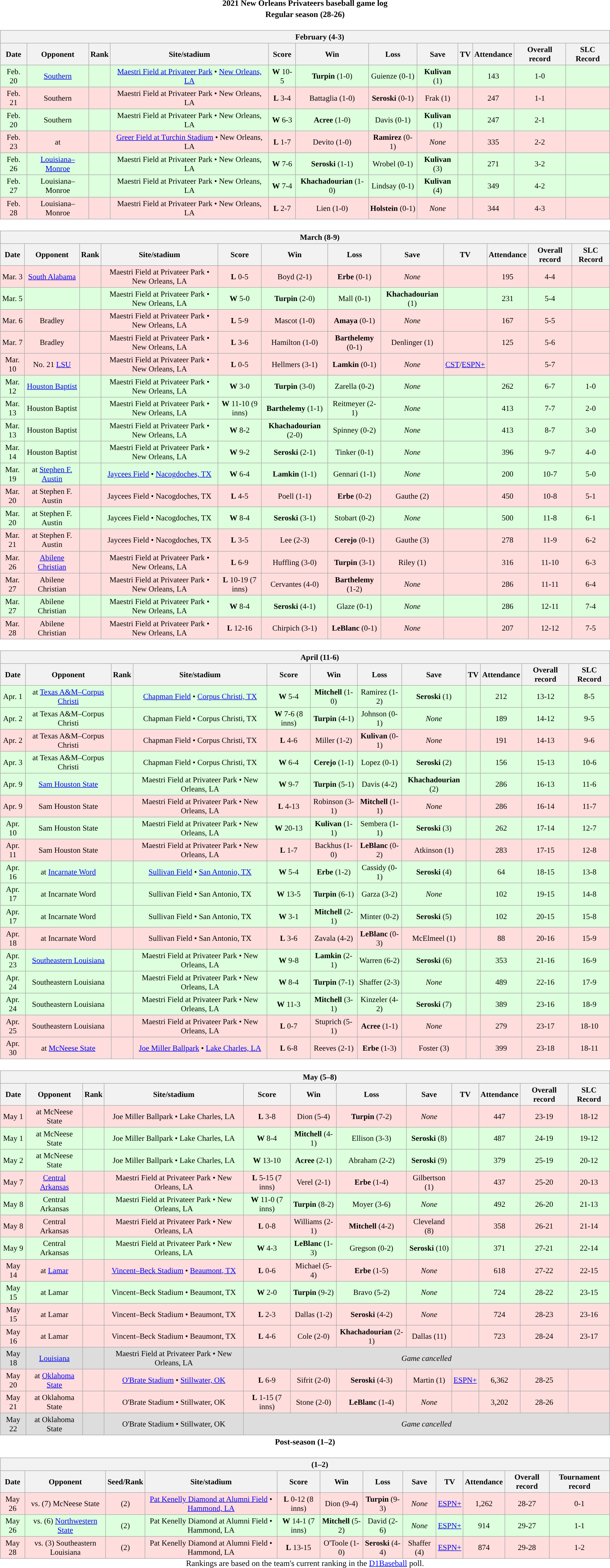<table class="toccolours" width=95% style="clear:both; margin:1.5em auto; text-align:center;">
<tr>
<th colspan=2>2021 New Orleans Privateers baseball game log</th>
</tr>
<tr>
<th colspan=2>Regular season (28-26)</th>
</tr>
<tr valign="top">
<td><br><table class="wikitable collapsible" style="margin:auto; width:100%; text-align:center; font-size:95%">
<tr>
<th colspan=12 style="padding-left:4em;">February (4-3)</th>
</tr>
<tr>
<th>Date</th>
<th>Opponent</th>
<th>Rank</th>
<th>Site/stadium</th>
<th>Score</th>
<th>Win</th>
<th>Loss</th>
<th>Save</th>
<th>TV</th>
<th>Attendance</th>
<th>Overall record</th>
<th>SLC Record</th>
</tr>
<tr align="center" bgcolor=#ddffdd>
<td>Feb. 20</td>
<td><a href='#'>Southern</a></td>
<td></td>
<td><a href='#'>Maestri Field at Privateer Park</a> • <a href='#'>New Orleans, LA</a></td>
<td><strong>W</strong> 10-5</td>
<td><strong>Turpin</strong> (1-0)</td>
<td>Guienze (0-1)</td>
<td><strong>Kulivan</strong> (1)</td>
<td></td>
<td>143</td>
<td>1-0</td>
<td></td>
</tr>
<tr align="center" bgcolor=#ffdddd>
<td>Feb. 21</td>
<td>Southern</td>
<td></td>
<td>Maestri Field at Privateer Park • New Orleans, LA</td>
<td><strong>L</strong> 3-4</td>
<td>Battaglia (1-0)</td>
<td><strong>Seroski</strong> (0-1)</td>
<td>Frak (1)</td>
<td></td>
<td>247</td>
<td>1-1</td>
<td></td>
</tr>
<tr align="center" bgcolor=#ddffdd>
<td>Feb. 20</td>
<td>Southern</td>
<td></td>
<td>Maestri Field at Privateer Park • New Orleans, LA</td>
<td><strong>W</strong> 6-3</td>
<td><strong>Acree</strong> (1-0)</td>
<td>Davis (0-1)</td>
<td><strong>Kulivan</strong> (1)</td>
<td></td>
<td>247</td>
<td>2-1</td>
<td></td>
</tr>
<tr align="center" bgcolor=#ffdddd>
<td>Feb. 23</td>
<td>at </td>
<td></td>
<td><a href='#'>Greer Field at Turchin Stadium</a> • New Orleans, LA</td>
<td><strong>L</strong> 1-7</td>
<td>Devito (1-0)</td>
<td><strong>Ramirez</strong> (0-1)</td>
<td><em>None</em></td>
<td></td>
<td>335</td>
<td>2-2</td>
<td></td>
</tr>
<tr align="center" bgcolor=#ddffdd>
<td>Feb. 26</td>
<td><a href='#'>Louisiana–Monroe</a></td>
<td></td>
<td>Maestri Field at Privateer Park • New Orleans, LA</td>
<td><strong>W</strong> 7-6</td>
<td><strong>Seroski</strong> (1-1)</td>
<td>Wrobel (0-1)</td>
<td><strong>Kulivan</strong> (3)</td>
<td></td>
<td>271</td>
<td>3-2</td>
<td></td>
</tr>
<tr align="center" bgcolor=#ddffdd>
<td>Feb. 27</td>
<td>Louisiana–Monroe</td>
<td></td>
<td>Maestri Field at Privateer Park • New Orleans, LA</td>
<td><strong>W</strong> 7-4</td>
<td><strong>Khachadourian</strong> (1-0)</td>
<td>Lindsay (0-1)</td>
<td><strong>Kulivan</strong> (4)</td>
<td></td>
<td>349</td>
<td>4-2</td>
<td></td>
</tr>
<tr align="center" bgcolor=#ffdddd>
<td>Feb. 28</td>
<td>Louisiana–Monroe</td>
<td></td>
<td>Maestri Field at Privateer Park • New Orleans, LA</td>
<td><strong>L</strong> 2-7</td>
<td>Lien (1-0)</td>
<td><strong>Holstein</strong> (0-1)</td>
<td><em>None</em></td>
<td></td>
<td>344</td>
<td>4-3</td>
<td></td>
</tr>
</table>
</td>
</tr>
<tr>
<td><br><table class="wikitable collapsible " style="margin:auto; width:100%; text-align:center; font-size:95%">
<tr>
<th colspan=12 style="padding-left:4em;">March (8-9)</th>
</tr>
<tr>
<th>Date</th>
<th>Opponent</th>
<th>Rank</th>
<th>Site/stadium</th>
<th>Score</th>
<th>Win</th>
<th>Loss</th>
<th>Save</th>
<th>TV</th>
<th>Attendance</th>
<th>Overall record</th>
<th>SLC Record</th>
</tr>
<tr align="center" bgcolor=#ffdddd>
<td>Mar. 3</td>
<td><a href='#'>South Alabama</a></td>
<td></td>
<td>Maestri Field at Privateer Park • New Orleans, LA</td>
<td><strong>L</strong> 0-5</td>
<td>Boyd (2-1)</td>
<td><strong>Erbe</strong> (0-1)</td>
<td><em>None</em></td>
<td></td>
<td>195</td>
<td>4-4</td>
<td></td>
</tr>
<tr align="center" bgcolor=#ddffdd>
<td>Mar. 5</td>
<td></td>
<td></td>
<td>Maestri Field at Privateer Park • New Orleans, LA</td>
<td><strong>W</strong> 5-0</td>
<td><strong>Turpin</strong> (2-0)</td>
<td>Mall (0-1)</td>
<td><strong>Khachadourian</strong> (1)</td>
<td></td>
<td>231</td>
<td>5-4</td>
<td></td>
</tr>
<tr align="center" bgcolor=#ffdddd>
<td>Mar. 6</td>
<td>Bradley</td>
<td></td>
<td>Maestri Field at Privateer Park • New Orleans, LA</td>
<td><strong>L</strong> 5-9</td>
<td>Mascot (1-0)</td>
<td><strong>Amaya</strong> (0-1)</td>
<td><em>None</em></td>
<td></td>
<td>167</td>
<td>5-5</td>
<td></td>
</tr>
<tr align="center" bgcolor=#ffdddd>
<td>Mar. 7</td>
<td>Bradley</td>
<td></td>
<td>Maestri Field at Privateer Park • New Orleans, LA</td>
<td><strong>L</strong> 3-6</td>
<td>Hamilton (1-0)</td>
<td><strong>Barthelemy</strong> (0-1)</td>
<td>Denlinger (1)</td>
<td></td>
<td>125</td>
<td>5-6</td>
<td></td>
</tr>
<tr align="center" bgcolor=#ffdddd>
<td>Mar. 10</td>
<td>No. 21 <a href='#'>LSU</a></td>
<td></td>
<td>Maestri Field at Privateer Park • New Orleans, LA</td>
<td><strong>L</strong> 0-5</td>
<td>Hellmers (3-1)</td>
<td><strong>Lamkin</strong> (0-1)</td>
<td><em>None</em></td>
<td><a href='#'>CST</a>/<a href='#'>ESPN+</a></td>
<td></td>
<td>5-7</td>
<td></td>
</tr>
<tr align="center" bgcolor=#ddffdd>
<td>Mar. 12</td>
<td><a href='#'>Houston Baptist</a></td>
<td></td>
<td>Maestri Field at Privateer Park • New Orleans, LA</td>
<td><strong>W</strong> 3-0</td>
<td><strong>Turpin</strong> (3-0)</td>
<td>Zarella (0-2)</td>
<td><em>None</em></td>
<td></td>
<td>262</td>
<td>6-7</td>
<td>1-0</td>
</tr>
<tr align="center" bgcolor=#ddffdd>
<td>Mar. 13</td>
<td>Houston Baptist</td>
<td></td>
<td>Maestri Field at Privateer Park • New Orleans, LA</td>
<td><strong>W</strong> 11-10 (9 inns)</td>
<td><strong>Barthelemy</strong> (1-1)</td>
<td>Reitmeyer (2-1)</td>
<td><em>None</em></td>
<td></td>
<td>413</td>
<td>7-7</td>
<td>2-0</td>
</tr>
<tr align="center" bgcolor=#ddffdd>
<td>Mar. 13</td>
<td>Houston Baptist</td>
<td></td>
<td>Maestri Field at Privateer Park • New Orleans, LA</td>
<td><strong>W</strong> 8-2</td>
<td><strong>Khachadourian</strong> (2-0)</td>
<td>Spinney (0-2)</td>
<td><em>None</em></td>
<td></td>
<td>413</td>
<td>8-7</td>
<td>3-0</td>
</tr>
<tr align="center" bgcolor=#ddffdd>
<td>Mar. 14</td>
<td>Houston Baptist</td>
<td></td>
<td>Maestri Field at Privateer Park • New Orleans, LA</td>
<td><strong>W</strong> 9-2</td>
<td><strong>Seroski</strong> (2-1)</td>
<td>Tinker (0-1)</td>
<td><em>None</em></td>
<td></td>
<td>396</td>
<td>9-7</td>
<td>4-0</td>
</tr>
<tr align="center" bgcolor=#ddffdd>
<td>Mar. 19</td>
<td>at <a href='#'>Stephen F. Austin</a></td>
<td></td>
<td><a href='#'>Jaycees Field</a> • <a href='#'>Nacogdoches, TX</a></td>
<td><strong>W</strong> 6-4</td>
<td><strong>Lamkin</strong> (1-1)</td>
<td>Gennari (1-1)</td>
<td><em>None</em></td>
<td></td>
<td>200</td>
<td>10-7</td>
<td>5-0</td>
</tr>
<tr align="center" bgcolor=#ffdddd>
<td>Mar. 20</td>
<td>at Stephen F. Austin</td>
<td></td>
<td>Jaycees Field • Nacogdoches, TX</td>
<td><strong>L</strong> 4-5</td>
<td>Poell (1-1)</td>
<td><strong>Erbe</strong> (0-2)</td>
<td>Gauthe (2)</td>
<td></td>
<td>450</td>
<td>10-8</td>
<td>5-1</td>
</tr>
<tr align="center" bgcolor=#ddffdd>
<td>Mar. 20</td>
<td>at Stephen F. Austin</td>
<td></td>
<td>Jaycees Field • Nacogdoches, TX</td>
<td><strong>W</strong> 8-4</td>
<td><strong>Seroski</strong> (3-1)</td>
<td>Stobart (0-2)</td>
<td><em>None</em></td>
<td></td>
<td>500</td>
<td>11-8</td>
<td>6-1</td>
</tr>
<tr align="center" bgcolor=#ffdddd>
<td>Mar. 21</td>
<td>at Stephen F. Austin</td>
<td></td>
<td>Jaycees Field • Nacogdoches, TX</td>
<td><strong>L</strong> 3-5</td>
<td>Lee (2-3)</td>
<td><strong>Cerejo</strong> (0-1)</td>
<td>Gauthe (3)</td>
<td></td>
<td>278</td>
<td>11-9</td>
<td>6-2</td>
</tr>
<tr align="center" bgcolor=#ffdddd>
<td>Mar. 26</td>
<td><a href='#'>Abilene Christian</a></td>
<td></td>
<td>Maestri Field at Privateer Park • New Orleans, LA</td>
<td><strong>L</strong> 6-9</td>
<td>Huffling (3-0)</td>
<td><strong>Turpin</strong> (3-1)</td>
<td>Riley (1)</td>
<td></td>
<td>316</td>
<td>11-10</td>
<td>6-3</td>
</tr>
<tr align="center" bgcolor=#ffdddd>
<td>Mar. 27</td>
<td>Abilene Christian</td>
<td></td>
<td>Maestri Field at Privateer Park • New Orleans, LA</td>
<td><strong>L</strong> 10-19 (7 inns)</td>
<td>Cervantes (4-0)</td>
<td><strong>Barthelemy</strong> (1-2)</td>
<td><em>None</em></td>
<td></td>
<td>286</td>
<td>11-11</td>
<td>6-4</td>
</tr>
<tr align="center" bgcolor=#ddffdd>
<td>Mar. 27</td>
<td>Abilene Christian</td>
<td></td>
<td>Maestri Field at Privateer Park • New Orleans, LA</td>
<td><strong>W</strong> 8-4</td>
<td><strong>Seroski</strong> (4-1)</td>
<td>Glaze (0-1)</td>
<td><em>None</em></td>
<td></td>
<td>286</td>
<td>12-11</td>
<td>7-4</td>
</tr>
<tr align="center" bgcolor=#ffdddd>
<td>Mar. 28</td>
<td>Abilene Christian</td>
<td></td>
<td>Maestri Field at Privateer Park • New Orleans, LA</td>
<td><strong>L</strong> 12-16</td>
<td>Chirpich (3-1)</td>
<td><strong>LeBlanc</strong> (0-1)</td>
<td><em>None</em></td>
<td></td>
<td>207</td>
<td>12-12</td>
<td>7-5</td>
</tr>
</table>
</td>
</tr>
<tr>
<td><br><table class="wikitable collapsible" style="margin:auto; width:100%; text-align:center; font-size:95%">
<tr>
<th colspan=12 style="padding-left:4em;">April (11-6)</th>
</tr>
<tr>
<th>Date</th>
<th>Opponent</th>
<th>Rank</th>
<th>Site/stadium</th>
<th>Score</th>
<th>Win</th>
<th>Loss</th>
<th>Save</th>
<th>TV</th>
<th>Attendance</th>
<th>Overall record</th>
<th>SLC Record</th>
</tr>
<tr align="center" bgcolor=#ddffdd>
<td>Apr. 1</td>
<td>at <a href='#'>Texas A&M–Corpus Christi</a></td>
<td></td>
<td><a href='#'>Chapman Field</a> • <a href='#'>Corpus Christi, TX</a></td>
<td><strong>W</strong> 5-4</td>
<td><strong>Mitchell</strong> (1-0)</td>
<td>Ramirez (1-2)</td>
<td><strong>Seroski</strong> (1)</td>
<td></td>
<td>212</td>
<td>13-12</td>
<td>8-5</td>
</tr>
<tr align="center" bgcolor=#ddffdd>
<td>Apr. 2</td>
<td>at Texas A&M–Corpus Christi</td>
<td></td>
<td>Chapman Field • Corpus Christi, TX</td>
<td><strong>W</strong> 7-6 (8 inns)</td>
<td><strong>Turpin</strong> (4-1)</td>
<td>Johnson (0-1)</td>
<td><em>None</em></td>
<td></td>
<td>189</td>
<td>14-12</td>
<td>9-5</td>
</tr>
<tr align="center" bgcolor=#ffdddd>
<td>Apr. 2</td>
<td>at Texas A&M–Corpus Christi</td>
<td></td>
<td>Chapman Field • Corpus Christi, TX</td>
<td><strong>L</strong> 4-6</td>
<td>Miller (1-2)</td>
<td><strong>Kulivan</strong> (0-1)</td>
<td><em>None</em></td>
<td></td>
<td>191</td>
<td>14-13</td>
<td>9-6</td>
</tr>
<tr align="center" bgcolor=#ddffdd>
<td>Apr. 3</td>
<td>at Texas A&M–Corpus Christi</td>
<td></td>
<td>Chapman Field • Corpus Christi, TX</td>
<td><strong>W</strong> 6-4</td>
<td><strong>Cerejo</strong> (1-1)</td>
<td>Lopez (0-1)</td>
<td><strong>Seroski</strong> (2)</td>
<td></td>
<td>156</td>
<td>15-13</td>
<td>10-6</td>
</tr>
<tr align="center" bgcolor=#ddffdd>
<td>Apr. 9</td>
<td><a href='#'>Sam Houston State</a></td>
<td></td>
<td>Maestri Field at Privateer Park • New Orleans, LA</td>
<td><strong>W</strong> 9-7</td>
<td><strong>Turpin</strong> (5-1)</td>
<td>Davis (4-2)</td>
<td><strong>Khachadourian</strong> (2)</td>
<td></td>
<td>286</td>
<td>16-13</td>
<td>11-6</td>
</tr>
<tr align="center" bgcolor=#ffdddd>
<td>Apr. 9</td>
<td>Sam Houston State</td>
<td></td>
<td>Maestri Field at Privateer Park • New Orleans, LA</td>
<td><strong>L</strong> 4-13</td>
<td>Robinson (3-1)</td>
<td><strong>Mitchell</strong> (1-1)</td>
<td><em>None</em></td>
<td></td>
<td>286</td>
<td>16-14</td>
<td>11-7</td>
</tr>
<tr align="center" bgcolor=#ddffdd>
<td>Apr. 10</td>
<td>Sam Houston State</td>
<td></td>
<td>Maestri Field at Privateer Park • New Orleans, LA</td>
<td><strong>W</strong> 20-13</td>
<td><strong>Kulivan</strong> (1-1)</td>
<td>Sembera (1-1)</td>
<td><strong>Seroski</strong> (3)</td>
<td></td>
<td>262</td>
<td>17-14</td>
<td>12-7</td>
</tr>
<tr align="center" bgcolor=#ffdddd>
<td>Apr. 11</td>
<td>Sam Houston State</td>
<td></td>
<td>Maestri Field at Privateer Park • New Orleans, LA</td>
<td><strong>L</strong> 1-7</td>
<td>Backhus (1-0)</td>
<td><strong>LeBlanc</strong> (0-2)</td>
<td>Atkinson (1)</td>
<td></td>
<td>283</td>
<td>17-15</td>
<td>12-8</td>
</tr>
<tr align="center" bgcolor=#ddffdd>
<td>Apr. 16</td>
<td>at <a href='#'>Incarnate Word</a></td>
<td></td>
<td><a href='#'>Sullivan Field</a> • <a href='#'>San Antonio, TX</a></td>
<td><strong>W</strong> 5-4</td>
<td><strong>Erbe</strong> (1-2)</td>
<td>Cassidy (0-1)</td>
<td><strong>Seroski</strong> (4)</td>
<td></td>
<td>64</td>
<td>18-15</td>
<td>13-8</td>
</tr>
<tr align="center" bgcolor=#ddffdd>
<td>Apr. 17</td>
<td>at Incarnate Word</td>
<td></td>
<td>Sullivan Field • San Antonio, TX</td>
<td><strong>W</strong> 13-5</td>
<td><strong>Turpin</strong> (6-1)</td>
<td>Garza (3-2)</td>
<td><em>None</em></td>
<td></td>
<td>102</td>
<td>19-15</td>
<td>14-8</td>
</tr>
<tr align="center" bgcolor=#ddffdd>
<td>Apr. 17</td>
<td>at Incarnate Word</td>
<td></td>
<td>Sullivan Field • San Antonio, TX</td>
<td><strong>W</strong> 3-1</td>
<td><strong>Mitchell</strong> (2-1)</td>
<td>Minter (0-2)</td>
<td><strong>Seroski</strong> (5)</td>
<td></td>
<td>102</td>
<td>20-15</td>
<td>15-8</td>
</tr>
<tr align="center" bgcolor=#ffdddd>
<td>Apr. 18</td>
<td>at Incarnate Word</td>
<td></td>
<td>Sullivan Field • San Antonio, TX</td>
<td><strong>L</strong> 3-6</td>
<td>Zavala (4-2)</td>
<td><strong>LeBlanc</strong> (0-3)</td>
<td>McElmeel (1)</td>
<td></td>
<td>88</td>
<td>20-16</td>
<td>15-9</td>
</tr>
<tr align="center" bgcolor=#ddffdd>
<td>Apr. 23</td>
<td><a href='#'>Southeastern Louisiana</a></td>
<td></td>
<td>Maestri Field at Privateer Park • New Orleans, LA</td>
<td><strong>W</strong> 9-8</td>
<td><strong>Lamkin</strong> (2-1)</td>
<td>Warren (6-2)</td>
<td><strong>Seroski</strong> (6)</td>
<td></td>
<td>353</td>
<td>21-16</td>
<td>16-9</td>
</tr>
<tr align="center" bgcolor=#ddffdd>
<td>Apr. 24</td>
<td>Southeastern Louisiana</td>
<td></td>
<td>Maestri Field at Privateer Park • New Orleans, LA</td>
<td><strong>W</strong> 8-4</td>
<td><strong>Turpin</strong> (7-1)</td>
<td>Shaffer (2-3)</td>
<td><em>None</em></td>
<td></td>
<td>489</td>
<td>22-16</td>
<td>17-9</td>
</tr>
<tr align="center" bgcolor=#ddffdd>
<td>Apr. 24</td>
<td>Southeastern Louisiana</td>
<td></td>
<td>Maestri Field at Privateer Park • New Orleans, LA</td>
<td><strong>W</strong> 11-3</td>
<td><strong>Mitchell</strong> (3-1)</td>
<td>Kinzeler (4-2)</td>
<td><strong>Seroski</strong> (7)</td>
<td></td>
<td>389</td>
<td>23-16</td>
<td>18-9</td>
</tr>
<tr align="center" bgcolor=#ffdddd>
<td>Apr. 25</td>
<td>Southeastern Louisiana</td>
<td></td>
<td>Maestri Field at Privateer Park • New Orleans, LA</td>
<td><strong>L</strong> 0-7</td>
<td>Stuprich (5-1)</td>
<td><strong>Acree</strong> (1-1)</td>
<td><em>None</em></td>
<td></td>
<td>279</td>
<td>23-17</td>
<td>18-10</td>
</tr>
<tr align="center" bgcolor=#ffdddd>
<td>Apr. 30</td>
<td>at <a href='#'>McNeese State</a></td>
<td></td>
<td><a href='#'>Joe Miller Ballpark</a> • <a href='#'>Lake Charles, LA</a></td>
<td><strong>L</strong> 6-8</td>
<td>Reeves (2-1)</td>
<td><strong>Erbe</strong> (1-3)</td>
<td>Foster (3)</td>
<td></td>
<td>399</td>
<td>23-18</td>
<td>18-11</td>
</tr>
</table>
</td>
</tr>
<tr>
<td><br><table class="wikitable collapsible" style="margin:auto; width:100%; text-align:center; font-size:95%">
<tr>
<th colspan=13 style="padding-left:4em;">May (5–8)</th>
</tr>
<tr>
<th>Date</th>
<th>Opponent</th>
<th>Rank</th>
<th>Site/stadium</th>
<th>Score</th>
<th>Win</th>
<th>Loss</th>
<th>Save</th>
<th>TV</th>
<th>Attendance</th>
<th>Overall record</th>
<th>SLC Record</th>
</tr>
<tr align="center" bgcolor=#ffdddd>
<td>May 1</td>
<td>at McNeese State</td>
<td></td>
<td>Joe Miller Ballpark • Lake Charles, LA</td>
<td><strong>L</strong> 3-8</td>
<td>Dion (5-4)</td>
<td><strong>Turpin</strong> (7-2)</td>
<td><em>None</em></td>
<td></td>
<td>447</td>
<td>23-19</td>
<td>18-12</td>
</tr>
<tr align="center" bgcolor=#ddffdd>
<td>May 1</td>
<td>at McNeese State</td>
<td></td>
<td>Joe Miller Ballpark • Lake Charles, LA</td>
<td><strong>W</strong> 8-4</td>
<td><strong>Mitchell</strong> (4-1)</td>
<td>Ellison (3-3)</td>
<td><strong>Seroski</strong> (8)</td>
<td></td>
<td>487</td>
<td>24-19</td>
<td>19-12</td>
</tr>
<tr align="center" bgcolor=#ddffdd>
<td>May 2</td>
<td>at McNeese State</td>
<td></td>
<td>Joe Miller Ballpark • Lake Charles, LA</td>
<td><strong>W</strong> 13-10</td>
<td><strong>Acree</strong> (2-1)</td>
<td>Abraham (2-2)</td>
<td><strong>Seroski</strong> (9)</td>
<td></td>
<td>379</td>
<td>25-19</td>
<td>20-12</td>
</tr>
<tr align="center" bgcolor=#ffdddd>
<td>May 7</td>
<td><a href='#'>Central Arkansas</a></td>
<td></td>
<td>Maestri Field at Privateer Park • New Orleans, LA</td>
<td><strong>L</strong> 5-15 (7 inns)</td>
<td>Verel (2-1)</td>
<td><strong>Erbe</strong> (1-4)</td>
<td>Gilbertson (1)</td>
<td></td>
<td>437</td>
<td>25-20</td>
<td>20-13</td>
</tr>
<tr align="center" bgcolor=#ddffdd>
<td>May 8</td>
<td>Central Arkansas</td>
<td></td>
<td>Maestri Field at Privateer Park • New Orleans, LA</td>
<td><strong>W</strong> 11-0 (7 inns)</td>
<td><strong>Turpin</strong> (8-2)</td>
<td>Moyer (3-6)</td>
<td><em>None</em></td>
<td></td>
<td>492</td>
<td>26-20</td>
<td>21-13</td>
</tr>
<tr align="center" bgcolor=#ffdddd>
<td>May 8</td>
<td>Central Arkansas</td>
<td></td>
<td>Maestri Field at Privateer Park • New Orleans, LA</td>
<td><strong>L</strong> 0-8</td>
<td>Williams (2-1)</td>
<td><strong>Mitchell</strong> (4-2)</td>
<td>Cleveland (8)</td>
<td></td>
<td>358</td>
<td>26-21</td>
<td>21-14</td>
</tr>
<tr align="center" bgcolor=#ddffdd>
<td>May 9</td>
<td>Central Arkansas</td>
<td></td>
<td>Maestri Field at Privateer Park • New Orleans, LA</td>
<td><strong>W</strong> 4-3</td>
<td><strong>LeBlanc</strong> (1-3)</td>
<td>Gregson (0-2)</td>
<td><strong>Seroski</strong> (10)</td>
<td></td>
<td>371</td>
<td>27-21</td>
<td>22-14</td>
</tr>
<tr align="center" bgcolor=#ffdddd>
<td>May 14</td>
<td>at <a href='#'>Lamar</a></td>
<td></td>
<td><a href='#'>Vincent–Beck Stadium</a> • <a href='#'>Beaumont, TX</a></td>
<td><strong>L</strong> 0-6</td>
<td>Michael (5-4)</td>
<td><strong>Erbe</strong> (1-5)</td>
<td><em>None</em></td>
<td></td>
<td>618</td>
<td>27-22</td>
<td>22-15</td>
</tr>
<tr align="center" bgcolor=#ddffdd>
<td>May 15</td>
<td>at Lamar</td>
<td></td>
<td>Vincent–Beck Stadium • Beaumont, TX</td>
<td><strong>W</strong> 2-0</td>
<td><strong>Turpin</strong> (9-2)</td>
<td>Bravo (5-2)</td>
<td><em>None</em></td>
<td></td>
<td>724</td>
<td>28-22</td>
<td>23-15</td>
</tr>
<tr align="center" bgcolor=#ffdddd>
<td>May 15</td>
<td>at Lamar</td>
<td></td>
<td>Vincent–Beck Stadium • Beaumont, TX</td>
<td><strong>L</strong> 2-3</td>
<td>Dallas (1-2)</td>
<td><strong>Seroski</strong> (4-2)</td>
<td><em>None</em></td>
<td></td>
<td>724</td>
<td>28-23</td>
<td>23-16</td>
</tr>
<tr align="center" bgcolor=#ffdddd>
<td>May 16</td>
<td>at Lamar</td>
<td></td>
<td>Vincent–Beck Stadium • Beaumont, TX</td>
<td><strong>L</strong> 4-6</td>
<td>Cole (2-0)</td>
<td><strong>Khachadourian</strong> (2-1)</td>
<td>Dallas (11)</td>
<td></td>
<td>723</td>
<td>28-24</td>
<td>23-17</td>
</tr>
<tr align="center" bgcolor=#dddddd>
<td>May 18</td>
<td><a href='#'>Louisiana</a></td>
<td></td>
<td>Maestri Field at Privateer Park • New Orleans, LA</td>
<td colspan=12><em>Game cancelled</em></td>
</tr>
<tr align="center" bgcolor=#ffdddd>
<td>May 20</td>
<td>at <a href='#'>Oklahoma State</a></td>
<td></td>
<td><a href='#'>O'Brate Stadium</a> • <a href='#'>Stillwater, OK</a></td>
<td><strong>L</strong> 6-9</td>
<td>Sifrit (2-0)</td>
<td><strong>Seroski</strong> (4-3)</td>
<td>Martin (1)</td>
<td><a href='#'>ESPN+</a></td>
<td>6,362</td>
<td>28-25</td>
<td></td>
</tr>
<tr align="center" bgcolor=#ffdddd>
<td>May 21</td>
<td>at Oklahoma State</td>
<td></td>
<td>O'Brate Stadium • Stillwater, OK</td>
<td><strong>L</strong> 1-15 (7 inns)</td>
<td>Stone (2-0)</td>
<td><strong>LeBlanc</strong> (1-4)</td>
<td><em>None</em></td>
<td></td>
<td>3,202</td>
<td>28-26</td>
<td></td>
</tr>
<tr align="center" bgcolor=#dddddd>
<td>May 22</td>
<td>at Oklahoma State</td>
<td></td>
<td>O'Brate Stadium • Stillwater, OK</td>
<td colspan=12><em>Game cancelled</em></td>
</tr>
</table>
</td>
</tr>
<tr>
<th colspan=2>Post-season (1–2)</th>
</tr>
<tr>
<td><br><table class="wikitable collapsible" style="margin:auto; width:100%; text-align:center; font-size:95%">
<tr>
<th colspan=12 style="padding-left:4em;"> (1–2)</th>
</tr>
<tr>
<th>Date</th>
<th>Opponent</th>
<th>Seed/Rank</th>
<th>Site/stadium</th>
<th>Score</th>
<th>Win</th>
<th>Loss</th>
<th>Save</th>
<th>TV</th>
<th>Attendance</th>
<th>Overall record</th>
<th>Tournament record</th>
</tr>
<tr align="center" bgcolor=#ffdddd>
<td>May 26</td>
<td>vs. (7) McNeese State</td>
<td>(2)</td>
<td><a href='#'>Pat Kenelly Diamond at Alumni Field</a> • <a href='#'>Hammond, LA</a></td>
<td><strong>L</strong> 0-12 (8 inns)</td>
<td>Dion (9-4)</td>
<td><strong>Turpin</strong> (9-3)</td>
<td><em>None</em></td>
<td><a href='#'>ESPN+</a></td>
<td>1,262</td>
<td>28-27</td>
<td>0-1</td>
</tr>
<tr align="center" bgcolor=#ddffdd>
<td>May 26</td>
<td>vs. (6) <a href='#'>Northwestern State</a></td>
<td>(2)</td>
<td>Pat Kenelly Diamond at Alumni Field • Hammond, LA</td>
<td><strong>W</strong> 14-1 (7 inns)</td>
<td><strong>Mitchell</strong> (5-2)</td>
<td>David (2-6)</td>
<td><em>None</em></td>
<td><a href='#'>ESPN+</a></td>
<td>914</td>
<td>29-27</td>
<td>1-1</td>
</tr>
<tr align="center" bgcolor=#ffdddd>
<td>May 28</td>
<td>vs. (3) Southeastern Louisiana</td>
<td>(2)</td>
<td>Pat Kenelly Diamond at Alumni Field • Hammond, LA</td>
<td><strong>L</strong> 13-15</td>
<td>O'Toole (1-0)</td>
<td><strong>Seroski</strong> (4-4)</td>
<td>Shaffer (4)</td>
<td><a href='#'>ESPN+</a></td>
<td>874</td>
<td>29-28</td>
<td>1-2</td>
</tr>
</table>
Rankings are based on the team's current ranking in the <a href='#'>D1Baseball</a> poll.</td>
</tr>
</table>
